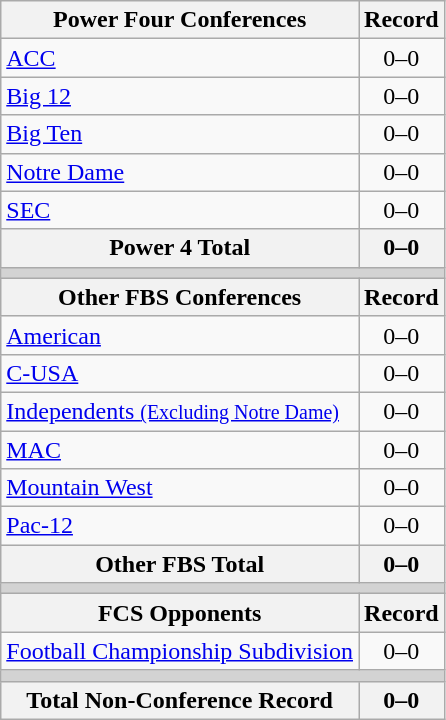<table class="wikitable">
<tr>
<th>Power Four Conferences</th>
<th>Record</th>
</tr>
<tr>
<td><a href='#'>ACC</a></td>
<td align=center>0–0</td>
</tr>
<tr>
<td><a href='#'>Big 12</a></td>
<td align=center>0–0</td>
</tr>
<tr>
<td><a href='#'>Big Ten</a></td>
<td align=center>0–0</td>
</tr>
<tr>
<td><a href='#'>Notre Dame</a></td>
<td align=center>0–0</td>
</tr>
<tr>
<td><a href='#'>SEC</a></td>
<td align=center>0–0</td>
</tr>
<tr>
<th>Power 4 Total</th>
<th>0–0</th>
</tr>
<tr>
<th colspan="2" style="background:lightgrey;"></th>
</tr>
<tr>
<th>Other FBS Conferences</th>
<th>Record</th>
</tr>
<tr>
<td><a href='#'>American</a></td>
<td align=center>0–0</td>
</tr>
<tr>
<td><a href='#'>C-USA</a></td>
<td align=center>0–0</td>
</tr>
<tr>
<td><a href='#'>Independents <small>(Excluding Notre Dame)</small></a></td>
<td align=center>0–0</td>
</tr>
<tr>
<td><a href='#'>MAC</a></td>
<td align=center>0–0</td>
</tr>
<tr>
<td><a href='#'>Mountain West</a></td>
<td align=center>0–0</td>
</tr>
<tr>
<td><a href='#'>Pac-12</a></td>
<td align=center>0–0</td>
</tr>
<tr>
<th>Other FBS Total</th>
<th>0–0</th>
</tr>
<tr>
<th colspan="2" style="background:lightgrey;"></th>
</tr>
<tr>
<th>FCS Opponents</th>
<th>Record</th>
</tr>
<tr>
<td><a href='#'>Football Championship Subdivision</a></td>
<td align=center>0–0</td>
</tr>
<tr>
<th colspan="2" style="background:lightgrey;"></th>
</tr>
<tr>
<th>Total Non-Conference Record</th>
<th>0–0</th>
</tr>
</table>
